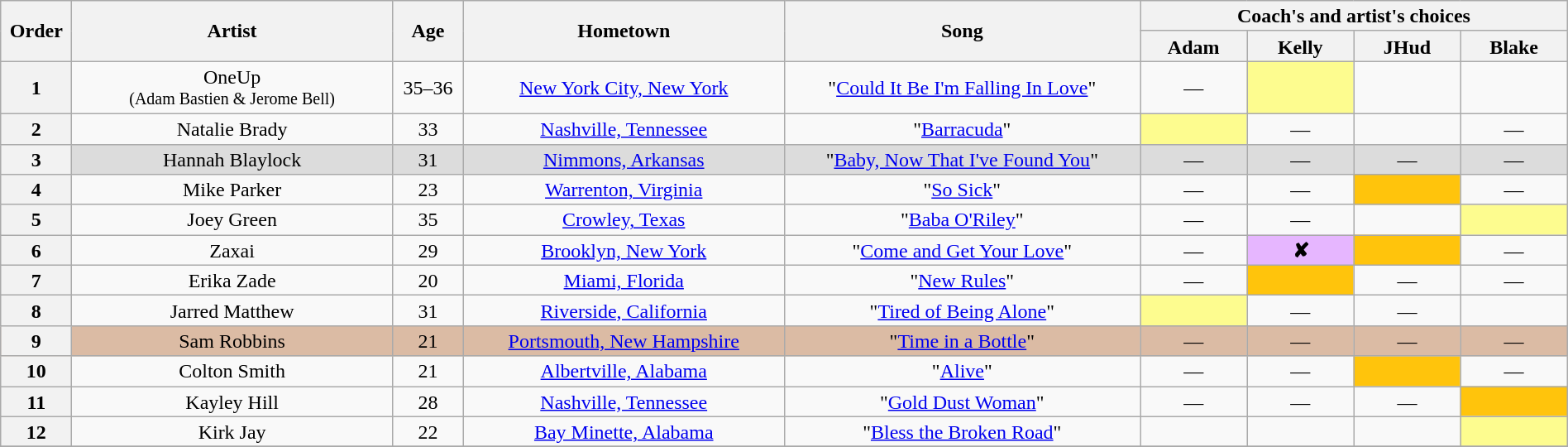<table class="wikitable" style="text-align:center; line-height:17px; width:100%;">
<tr>
<th scope="col" rowspan="2" style="width:04%;">Order</th>
<th scope="col" rowspan="2" style="width:18%;">Artist</th>
<th scope="col" rowspan="2" style="width:04%;">Age</th>
<th scope="col" rowspan="2" style="width:18%;">Hometown</th>
<th scope="col" rowspan="2" style="width:20%;">Song</th>
<th scope="col" colspan="4" style="width:24%;">Coach's and artist's choices</th>
</tr>
<tr>
<th style="width:06%;">Adam</th>
<th style="width:06%;">Kelly</th>
<th style="width:06%;">JHud</th>
<th style="width:06%;">Blake</th>
</tr>
<tr>
<th>1</th>
<td>OneUp<br><small>(Adam Bastien & Jerome Bell)</small></td>
<td>35–36</td>
<td><a href='#'>New York City, New York</a></td>
<td>"<a href='#'>Could It Be I'm Falling In Love</a>"</td>
<td>—</td>
<td style="background:#fdfc8f;"><strong></strong></td>
<td><strong></strong></td>
<td><strong></strong></td>
</tr>
<tr>
<th>2</th>
<td>Natalie Brady</td>
<td>33</td>
<td><a href='#'>Nashville, Tennessee</a></td>
<td>"<a href='#'>Barracuda</a>"</td>
<td style="background:#fdfc8f;"><strong></strong></td>
<td>—</td>
<td><strong></strong></td>
<td>—</td>
</tr>
<tr style="background:#DCDCDC;">
<th>3</th>
<td>Hannah Blaylock</td>
<td>31</td>
<td><a href='#'>Nimmons, Arkansas</a></td>
<td>"<a href='#'>Baby, Now That I've Found You</a>"</td>
<td>—</td>
<td>—</td>
<td>—</td>
<td>—</td>
</tr>
<tr>
<th>4</th>
<td>Mike Parker</td>
<td>23</td>
<td><a href='#'>Warrenton, Virginia</a></td>
<td>"<a href='#'>So Sick</a>"</td>
<td>—</td>
<td>—</td>
<td style="background:#FFC40C;"><strong></strong></td>
<td>—</td>
</tr>
<tr>
<th>5</th>
<td>Joey Green</td>
<td>35</td>
<td><a href='#'>Crowley, Texas</a></td>
<td>"<a href='#'>Baba O'Riley</a>"</td>
<td>—</td>
<td>—</td>
<td><strong></strong></td>
<td style="background:#fdfc8f;"><strong></strong></td>
</tr>
<tr>
<th>6</th>
<td>Zaxai</td>
<td>29</td>
<td><a href='#'>Brooklyn, New York</a></td>
<td>"<a href='#'>Come and Get Your Love</a>"</td>
<td>—</td>
<td bgcolor="#E6B6FF"><strong>✘</strong></td>
<td style="background:#FFC40C;"><strong></strong></td>
<td>—</td>
</tr>
<tr>
<th>7</th>
<td>Erika Zade</td>
<td>20</td>
<td><a href='#'>Miami, Florida</a></td>
<td>"<a href='#'>New Rules</a>"</td>
<td>—</td>
<td style="background:#FFC40C;"><strong></strong></td>
<td>—</td>
<td>—</td>
</tr>
<tr>
<th>8</th>
<td>Jarred Matthew</td>
<td>31</td>
<td><a href='#'>Riverside, California</a></td>
<td>"<a href='#'>Tired of Being Alone</a>"</td>
<td style="background:#fdfc8f;"><strong></strong></td>
<td>—</td>
<td>—</td>
<td><strong></strong></td>
</tr>
<tr style="background:#dbbba4;">
<th>9</th>
<td>Sam Robbins</td>
<td>21</td>
<td><a href='#'>Portsmouth, New Hampshire</a></td>
<td>"<a href='#'>Time in a Bottle</a>"</td>
<td>—</td>
<td>—</td>
<td>—</td>
<td>—</td>
</tr>
<tr>
<th>10</th>
<td>Colton Smith</td>
<td>21</td>
<td><a href='#'>Albertville, Alabama</a></td>
<td>"<a href='#'>Alive</a>"</td>
<td>—</td>
<td>—</td>
<td style="background:#FFC40C;"><strong></strong></td>
<td>—</td>
</tr>
<tr>
<th>11</th>
<td>Kayley Hill</td>
<td>28</td>
<td><a href='#'>Nashville, Tennessee</a></td>
<td>"<a href='#'>Gold Dust Woman</a>"</td>
<td>—</td>
<td>—</td>
<td>—</td>
<td style="background:#FFC40C;"><strong></strong></td>
</tr>
<tr>
<th>12</th>
<td>Kirk Jay</td>
<td>22</td>
<td><a href='#'>Bay Minette, Alabama</a></td>
<td>"<a href='#'>Bless the Broken Road</a>"</td>
<td><strong></strong></td>
<td><strong></strong></td>
<td><strong></strong></td>
<td style="background:#fdfc8f;"><strong></strong></td>
</tr>
<tr>
</tr>
</table>
